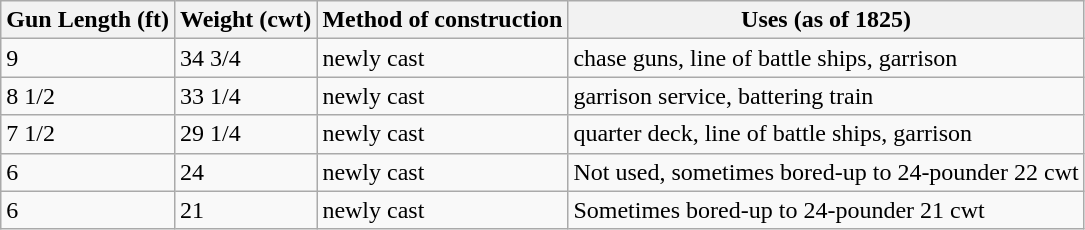<table class="wikitable">
<tr>
<th>Gun Length (ft)</th>
<th>Weight (cwt)</th>
<th>Method of construction</th>
<th>Uses (as of 1825)</th>
</tr>
<tr>
<td>9</td>
<td>34 3/4</td>
<td>newly cast</td>
<td>chase guns, line of battle ships, garrison</td>
</tr>
<tr>
<td>8 1/2</td>
<td>33 1/4</td>
<td>newly cast</td>
<td>garrison service, battering train</td>
</tr>
<tr>
<td>7 1/2</td>
<td>29 1/4</td>
<td>newly cast</td>
<td>quarter deck, line of battle ships, garrison</td>
</tr>
<tr>
<td>6</td>
<td>24</td>
<td>newly cast</td>
<td>Not used, sometimes bored-up to 24-pounder 22 cwt</td>
</tr>
<tr>
<td>6</td>
<td>21</td>
<td>newly cast</td>
<td>Sometimes bored-up to 24-pounder 21 cwt</td>
</tr>
</table>
